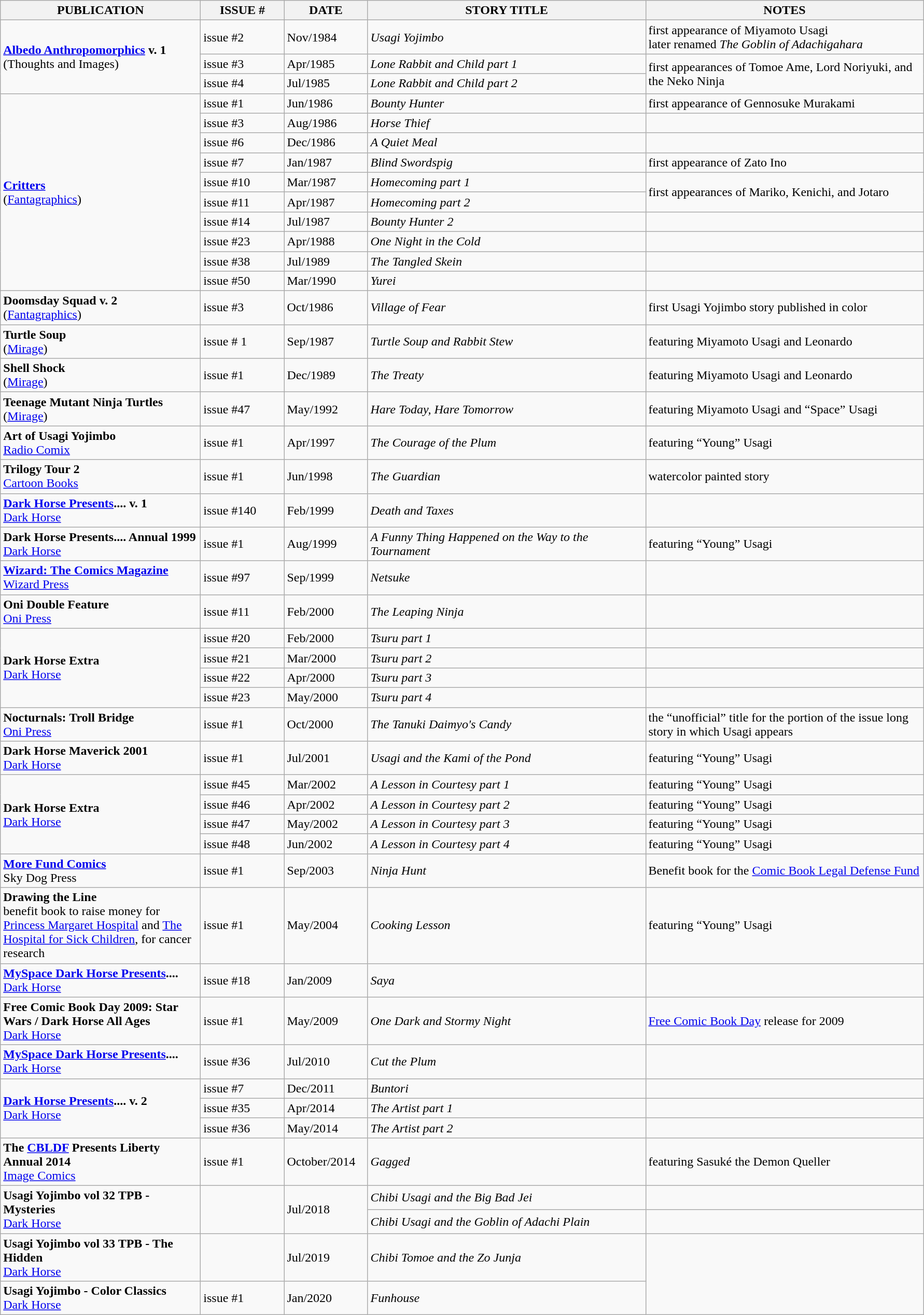<table class="wikitable">
<tr>
<th width="250"><strong>PUBLICATION</strong></th>
<th width="100"><strong>ISSUE #</strong></th>
<th width="100"><strong>DATE</strong></th>
<th width="350"><strong>STORY TITLE</strong></th>
<th width="350"><strong>NOTES</strong></th>
</tr>
<tr>
<td rowspan=3><strong><a href='#'>Albedo Anthropomorphics</a> v. 1</strong><br>(Thoughts and Images)</td>
<td>issue #2</td>
<td>Nov/1984</td>
<td><em>Usagi Yojimbo</em></td>
<td>first appearance of Miyamoto Usagi<br>later renamed <em>The Goblin of Adachigahara</em></td>
</tr>
<tr>
<td>issue #3</td>
<td>Apr/1985</td>
<td><em>Lone Rabbit and Child part 1</em></td>
<td rowspan=2>first appearances of Tomoe Ame, Lord Noriyuki, and the Neko Ninja</td>
</tr>
<tr>
<td>issue #4</td>
<td>Jul/1985</td>
<td><em>Lone Rabbit and Child part 2</em></td>
</tr>
<tr>
<td rowspan=10><strong><a href='#'>Critters</a></strong><br>(<a href='#'>Fantagraphics</a>)</td>
<td>issue #1</td>
<td>Jun/1986</td>
<td><em>Bounty Hunter</em></td>
<td>first appearance of Gennosuke Murakami</td>
</tr>
<tr>
<td>issue #3</td>
<td>Aug/1986</td>
<td><em>Horse Thief</em></td>
<td></td>
</tr>
<tr>
<td>issue #6</td>
<td>Dec/1986</td>
<td><em>A Quiet Meal</em></td>
<td></td>
</tr>
<tr>
<td>issue #7</td>
<td>Jan/1987</td>
<td><em>Blind Swordspig</em></td>
<td>first appearance of Zato Ino</td>
</tr>
<tr>
<td>issue #10</td>
<td>Mar/1987</td>
<td><em>Homecoming part 1</em></td>
<td rowspan=2>first appearances of Mariko, Kenichi, and Jotaro</td>
</tr>
<tr>
<td>issue #11</td>
<td>Apr/1987</td>
<td><em>Homecoming part 2</em></td>
</tr>
<tr>
<td>issue #14</td>
<td>Jul/1987</td>
<td><em>Bounty Hunter 2</em></td>
<td></td>
</tr>
<tr>
<td>issue #23</td>
<td>Apr/1988</td>
<td><em>One Night in the Cold</em></td>
<td></td>
</tr>
<tr>
<td>issue #38</td>
<td>Jul/1989</td>
<td><em>The Tangled Skein</em></td>
<td></td>
</tr>
<tr>
<td>issue #50</td>
<td>Mar/1990</td>
<td><em>Yurei</em></td>
<td></td>
</tr>
<tr>
<td><strong>Doomsday Squad v. 2</strong><br>(<a href='#'>Fantagraphics</a>)</td>
<td>issue #3</td>
<td>Oct/1986</td>
<td><em>Village of Fear</em></td>
<td>first Usagi Yojimbo story published in color</td>
</tr>
<tr>
<td><strong>Turtle Soup</strong><br>(<a href='#'>Mirage</a>)</td>
<td>issue # 1</td>
<td>Sep/1987</td>
<td><em>Turtle Soup and Rabbit Stew</em></td>
<td>featuring Miyamoto Usagi and Leonardo</td>
</tr>
<tr>
<td><strong>Shell Shock</strong><br>(<a href='#'>Mirage</a>)</td>
<td>issue #1</td>
<td>Dec/1989</td>
<td><em>The Treaty</em></td>
<td>featuring Miyamoto Usagi and Leonardo</td>
</tr>
<tr>
<td><strong>Teenage Mutant Ninja Turtles</strong><br>(<a href='#'>Mirage</a>)</td>
<td>issue #47</td>
<td>May/1992</td>
<td><em>Hare Today, Hare Tomorrow</em></td>
<td>featuring Miyamoto Usagi and “Space” Usagi</td>
</tr>
<tr>
<td><strong>Art of Usagi Yojimbo</strong><br><a href='#'>Radio Comix</a></td>
<td>issue #1</td>
<td>Apr/1997</td>
<td><em>The Courage of the Plum</em></td>
<td>featuring “Young” Usagi</td>
</tr>
<tr>
<td><strong>Trilogy Tour 2</strong><br><a href='#'>Cartoon Books</a></td>
<td>issue #1</td>
<td>Jun/1998</td>
<td><em>The Guardian</em></td>
<td>watercolor painted story</td>
</tr>
<tr>
<td><strong><a href='#'>Dark Horse Presents</a>.... v. 1</strong><br><a href='#'>Dark Horse</a></td>
<td>issue #140</td>
<td>Feb/1999</td>
<td><em>Death and Taxes</em></td>
<td></td>
</tr>
<tr>
<td><strong>Dark Horse Presents.... Annual 1999</strong><br><a href='#'>Dark Horse</a></td>
<td>issue #1</td>
<td>Aug/1999</td>
<td><em>A Funny Thing Happened on the Way to the Tournament</em></td>
<td>featuring “Young” Usagi</td>
</tr>
<tr>
<td><strong><a href='#'>Wizard: The Comics Magazine</a></strong><br><a href='#'>Wizard Press</a></td>
<td>issue #97</td>
<td>Sep/1999</td>
<td><em>Netsuke</em></td>
<td></td>
</tr>
<tr>
<td><strong>Oni Double Feature</strong><br><a href='#'>Oni Press</a></td>
<td>issue #11</td>
<td>Feb/2000</td>
<td><em>The Leaping Ninja</em></td>
<td></td>
</tr>
<tr>
<td rowspan=4><strong>Dark Horse Extra</strong><br><a href='#'>Dark Horse</a></td>
<td>issue #20</td>
<td>Feb/2000</td>
<td><em>Tsuru part 1</em></td>
<td></td>
</tr>
<tr>
<td>issue #21</td>
<td>Mar/2000</td>
<td><em>Tsuru part 2</em></td>
<td></td>
</tr>
<tr>
<td>issue #22</td>
<td>Apr/2000</td>
<td><em>Tsuru part 3</em></td>
<td></td>
</tr>
<tr>
<td>issue #23</td>
<td>May/2000</td>
<td><em>Tsuru part 4</em></td>
<td></td>
</tr>
<tr>
<td><strong>Nocturnals: Troll Bridge</strong><br><a href='#'>Oni Press</a></td>
<td>issue #1</td>
<td>Oct/2000</td>
<td><em>The Tanuki Daimyo's Candy</em></td>
<td>the “unofficial” title for the portion of the issue long story in which Usagi appears</td>
</tr>
<tr>
<td><strong>Dark Horse Maverick 2001</strong><br><a href='#'>Dark Horse</a></td>
<td>issue #1</td>
<td>Jul/2001</td>
<td><em>Usagi and the Kami of the Pond</em></td>
<td>featuring “Young” Usagi</td>
</tr>
<tr>
<td rowspan=4><strong>Dark Horse Extra</strong><br><a href='#'>Dark Horse</a></td>
<td>issue #45</td>
<td>Mar/2002</td>
<td><em>A Lesson in Courtesy part 1</em></td>
<td>featuring “Young” Usagi</td>
</tr>
<tr>
<td>issue #46</td>
<td>Apr/2002</td>
<td><em>A Lesson in Courtesy part 2</em></td>
<td>featuring “Young” Usagi</td>
</tr>
<tr>
<td>issue #47</td>
<td>May/2002</td>
<td><em>A Lesson in Courtesy part 3</em></td>
<td>featuring “Young” Usagi</td>
</tr>
<tr>
<td>issue #48</td>
<td>Jun/2002</td>
<td><em>A Lesson in Courtesy part 4</em></td>
<td>featuring “Young” Usagi</td>
</tr>
<tr>
<td><strong><a href='#'>More Fund Comics</a></strong><br>Sky Dog Press</td>
<td>issue #1</td>
<td>Sep/2003</td>
<td><em>Ninja Hunt</em></td>
<td>Benefit book for the <a href='#'>Comic Book Legal Defense Fund</a></td>
</tr>
<tr>
<td><strong>Drawing the Line</strong><br>benefit book to raise money for <a href='#'>Princess Margaret Hospital</a> and <a href='#'>The Hospital for Sick Children</a>, for cancer research</td>
<td>issue #1</td>
<td>May/2004</td>
<td><em>Cooking Lesson</em></td>
<td>featuring “Young” Usagi</td>
</tr>
<tr>
<td><strong><a href='#'>MySpace Dark Horse Presents</a>....</strong><br><a href='#'>Dark Horse</a></td>
<td>issue #18</td>
<td>Jan/2009</td>
<td><em>Saya</em></td>
<td></td>
</tr>
<tr>
<td><strong>Free Comic Book Day 2009: Star Wars / Dark Horse All Ages</strong><br><a href='#'>Dark Horse</a></td>
<td>issue #1</td>
<td>May/2009</td>
<td><em>One Dark and Stormy Night</em></td>
<td><a href='#'>Free Comic Book Day</a> release for 2009</td>
</tr>
<tr>
<td><strong><a href='#'>MySpace Dark Horse Presents</a>....</strong><br><a href='#'>Dark Horse</a></td>
<td>issue #36</td>
<td>Jul/2010</td>
<td><em>Cut the Plum</em></td>
<td></td>
</tr>
<tr>
<td rowspan=3><strong><a href='#'>Dark Horse Presents</a>.... v. 2</strong><br><a href='#'>Dark Horse</a></td>
<td>issue #7</td>
<td>Dec/2011</td>
<td><em>Buntori</em></td>
<td></td>
</tr>
<tr>
<td>issue #35</td>
<td>Apr/2014</td>
<td><em>The Artist part 1</em></td>
<td></td>
</tr>
<tr>
<td>issue #36</td>
<td>May/2014</td>
<td><em>The Artist part 2</em></td>
<td></td>
</tr>
<tr>
<td><strong>The <a href='#'>CBLDF</a> Presents Liberty Annual 2014</strong><br><a href='#'>Image Comics</a></td>
<td>issue #1</td>
<td>October/2014</td>
<td><em>Gagged</em></td>
<td>featuring Sasuké the Demon Queller</td>
</tr>
<tr>
<td rowspan=2><strong>Usagi Yojimbo vol 32 TPB - Mysteries</strong><br><a href='#'>Dark Horse</a></td>
<td rowspan=2></td>
<td rowspan=2>Jul/2018</td>
<td><em>Chibi Usagi and the Big Bad Jei</em></td>
<td></td>
</tr>
<tr>
<td><em>Chibi Usagi and the Goblin of Adachi Plain</em></td>
<td></td>
</tr>
<tr>
<td><strong>Usagi Yojimbo vol 33 TPB - The Hidden</strong><br><a href='#'>Dark Horse</a></td>
<td></td>
<td>Jul/2019</td>
<td><em>Chibi Tomoe and the Zo Junja</em></td>
</tr>
<tr>
<td><strong>Usagi Yojimbo - Color Classics</strong><br><a href='#'>Dark Horse</a></td>
<td>issue #1</td>
<td>Jan/2020</td>
<td><em>Funhouse</em></td>
</tr>
</table>
